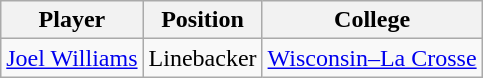<table class="wikitable">
<tr>
<th>Player</th>
<th>Position</th>
<th>College</th>
</tr>
<tr>
<td><a href='#'>Joel Williams</a></td>
<td>Linebacker</td>
<td><a href='#'>Wisconsin–La Crosse</a></td>
</tr>
</table>
